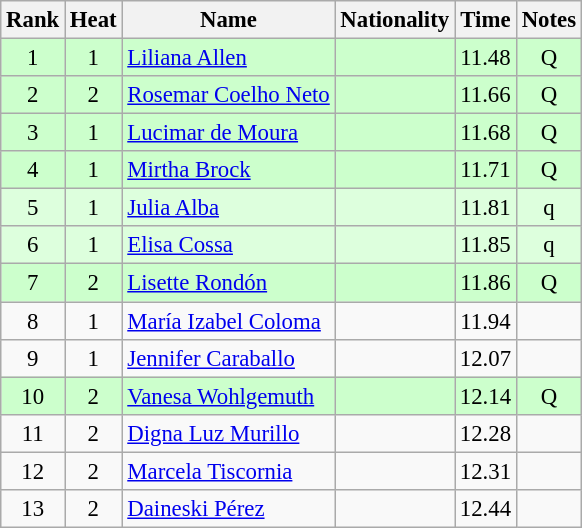<table class="wikitable sortable" style="text-align:center;font-size:95%">
<tr>
<th>Rank</th>
<th>Heat</th>
<th>Name</th>
<th>Nationality</th>
<th>Time</th>
<th>Notes</th>
</tr>
<tr bgcolor=ccffcc>
<td>1</td>
<td>1</td>
<td align=left><a href='#'>Liliana Allen</a></td>
<td align=left></td>
<td>11.48</td>
<td>Q</td>
</tr>
<tr bgcolor=ccffcc>
<td>2</td>
<td>2</td>
<td align=left><a href='#'>Rosemar Coelho Neto</a></td>
<td align=left></td>
<td>11.66</td>
<td>Q</td>
</tr>
<tr bgcolor=ccffcc>
<td>3</td>
<td>1</td>
<td align=left><a href='#'>Lucimar de Moura</a></td>
<td align=left></td>
<td>11.68</td>
<td>Q</td>
</tr>
<tr bgcolor=ccffcc>
<td>4</td>
<td>1</td>
<td align=left><a href='#'>Mirtha Brock</a></td>
<td align=left></td>
<td>11.71</td>
<td>Q</td>
</tr>
<tr bgcolor=ddffdd>
<td>5</td>
<td>1</td>
<td align=left><a href='#'>Julia Alba</a></td>
<td align=left></td>
<td>11.81</td>
<td>q</td>
</tr>
<tr bgcolor=ddffdd>
<td>6</td>
<td>1</td>
<td align=left><a href='#'>Elisa Cossa</a></td>
<td align=left></td>
<td>11.85</td>
<td>q</td>
</tr>
<tr bgcolor=ccffcc>
<td>7</td>
<td>2</td>
<td align=left><a href='#'>Lisette Rondón</a></td>
<td align=left></td>
<td>11.86</td>
<td>Q</td>
</tr>
<tr>
<td>8</td>
<td>1</td>
<td align=left><a href='#'>María Izabel Coloma</a></td>
<td align=left></td>
<td>11.94</td>
<td></td>
</tr>
<tr>
<td>9</td>
<td>1</td>
<td align=left><a href='#'>Jennifer Caraballo</a></td>
<td align=left></td>
<td>12.07</td>
<td></td>
</tr>
<tr bgcolor=ccffcc>
<td>10</td>
<td>2</td>
<td align=left><a href='#'>Vanesa Wohlgemuth</a></td>
<td align=left></td>
<td>12.14</td>
<td>Q</td>
</tr>
<tr>
<td>11</td>
<td>2</td>
<td align=left><a href='#'>Digna Luz Murillo</a></td>
<td align=left></td>
<td>12.28</td>
<td></td>
</tr>
<tr>
<td>12</td>
<td>2</td>
<td align=left><a href='#'>Marcela Tiscornia</a></td>
<td align=left></td>
<td>12.31</td>
<td></td>
</tr>
<tr>
<td>13</td>
<td>2</td>
<td align=left><a href='#'>Daineski Pérez</a></td>
<td align=left></td>
<td>12.44</td>
<td></td>
</tr>
</table>
